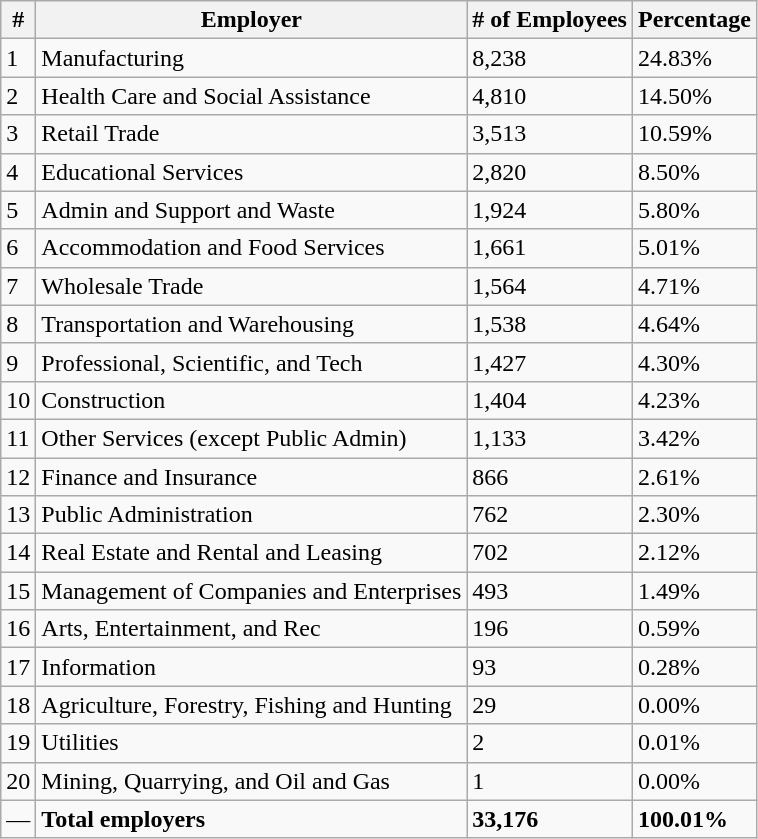<table class="wikitable">
<tr>
<th>#</th>
<th>Employer</th>
<th># of Employees</th>
<th>Percentage</th>
</tr>
<tr>
<td>1</td>
<td>Manufacturing</td>
<td>8,238</td>
<td>24.83%</td>
</tr>
<tr>
<td>2</td>
<td>Health Care and Social Assistance</td>
<td>4,810</td>
<td>14.50%</td>
</tr>
<tr>
<td>3</td>
<td>Retail Trade</td>
<td>3,513</td>
<td>10.59%</td>
</tr>
<tr>
<td>4</td>
<td>Educational Services</td>
<td>2,820</td>
<td>8.50%</td>
</tr>
<tr>
<td>5</td>
<td>Admin and Support and Waste</td>
<td>1,924</td>
<td>5.80%</td>
</tr>
<tr>
<td>6</td>
<td>Accommodation and Food Services</td>
<td>1,661</td>
<td>5.01%</td>
</tr>
<tr>
<td>7</td>
<td>Wholesale Trade</td>
<td>1,564</td>
<td>4.71%</td>
</tr>
<tr>
<td>8</td>
<td>Transportation and Warehousing</td>
<td>1,538</td>
<td>4.64%</td>
</tr>
<tr>
<td>9</td>
<td>Professional, Scientific, and Tech</td>
<td>1,427</td>
<td>4.30%</td>
</tr>
<tr>
<td>10</td>
<td>Construction</td>
<td>1,404</td>
<td>4.23%</td>
</tr>
<tr>
<td>11</td>
<td>Other Services (except Public Admin)</td>
<td>1,133</td>
<td>3.42%</td>
</tr>
<tr>
<td>12</td>
<td>Finance and Insurance</td>
<td>866</td>
<td>2.61%</td>
</tr>
<tr>
<td>13</td>
<td>Public Administration</td>
<td>762</td>
<td>2.30%</td>
</tr>
<tr>
<td>14</td>
<td>Real Estate and Rental and Leasing</td>
<td>702</td>
<td>2.12%</td>
</tr>
<tr>
<td>15</td>
<td>Management of Companies and Enterprises</td>
<td>493</td>
<td>1.49%</td>
</tr>
<tr>
<td>16</td>
<td>Arts, Entertainment, and Rec</td>
<td>196</td>
<td>0.59%</td>
</tr>
<tr>
<td>17</td>
<td>Information</td>
<td>93</td>
<td>0.28%</td>
</tr>
<tr>
<td>18</td>
<td>Agriculture, Forestry, Fishing and Hunting</td>
<td>29</td>
<td>0.00%</td>
</tr>
<tr>
<td>19</td>
<td>Utilities</td>
<td>2</td>
<td>0.01%</td>
</tr>
<tr>
<td>20</td>
<td>Mining, Quarrying, and Oil and Gas</td>
<td>1</td>
<td>0.00%</td>
</tr>
<tr>
<td>—</td>
<td><strong>Total employers</strong></td>
<td><strong>33,176</strong></td>
<td><strong>100.01%</strong></td>
</tr>
</table>
